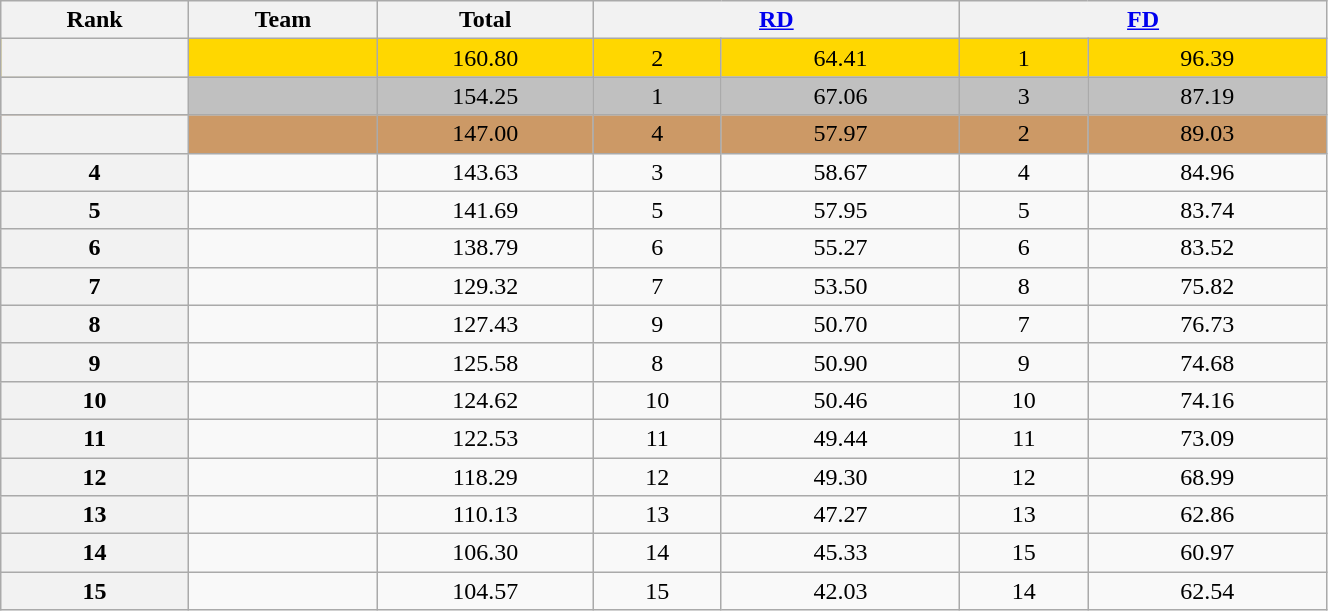<table class="wikitable sortable" style="text-align:center; width:70%">
<tr>
<th scope="col">Rank</th>
<th scope="col">Team</th>
<th scope="col">Total</th>
<th scope="col" colspan="2" width="80px"><a href='#'>RD</a></th>
<th scope="col" colspan="2" width="80px"><a href='#'>FD</a></th>
</tr>
<tr bgcolor="gold">
<th scope="row"></th>
<td align="left"></td>
<td>160.80</td>
<td>2</td>
<td>64.41</td>
<td>1</td>
<td>96.39</td>
</tr>
<tr bgcolor="silver">
<th scope="row"></th>
<td align="left"></td>
<td>154.25</td>
<td>1</td>
<td>67.06</td>
<td>3</td>
<td>87.19</td>
</tr>
<tr bgcolor="cc9966">
<th scope="row"></th>
<td align="left"></td>
<td>147.00</td>
<td>4</td>
<td>57.97</td>
<td>2</td>
<td>89.03</td>
</tr>
<tr>
<th scope="row">4</th>
<td align="left"></td>
<td>143.63</td>
<td>3</td>
<td>58.67</td>
<td>4</td>
<td>84.96</td>
</tr>
<tr>
<th scope="row">5</th>
<td align="left"></td>
<td>141.69</td>
<td>5</td>
<td>57.95</td>
<td>5</td>
<td>83.74</td>
</tr>
<tr>
<th scope="row">6</th>
<td align="left"></td>
<td>138.79</td>
<td>6</td>
<td>55.27</td>
<td>6</td>
<td>83.52</td>
</tr>
<tr>
<th scope="row">7</th>
<td align="left"></td>
<td>129.32</td>
<td>7</td>
<td>53.50</td>
<td>8</td>
<td>75.82</td>
</tr>
<tr>
<th scope="row">8</th>
<td align="left"></td>
<td>127.43</td>
<td>9</td>
<td>50.70</td>
<td>7</td>
<td>76.73</td>
</tr>
<tr>
<th scope="row">9</th>
<td align="left"></td>
<td>125.58</td>
<td>8</td>
<td>50.90</td>
<td>9</td>
<td>74.68</td>
</tr>
<tr>
<th scope="row">10</th>
<td align="left"></td>
<td>124.62</td>
<td>10</td>
<td>50.46</td>
<td>10</td>
<td>74.16</td>
</tr>
<tr>
<th scope="row">11</th>
<td align="left"></td>
<td>122.53</td>
<td>11</td>
<td>49.44</td>
<td>11</td>
<td>73.09</td>
</tr>
<tr>
<th scope="row">12</th>
<td align="left"></td>
<td>118.29</td>
<td>12</td>
<td>49.30</td>
<td>12</td>
<td>68.99</td>
</tr>
<tr>
<th scope="row">13</th>
<td align="left"></td>
<td>110.13</td>
<td>13</td>
<td>47.27</td>
<td>13</td>
<td>62.86</td>
</tr>
<tr>
<th scope="row">14</th>
<td align="left"></td>
<td>106.30</td>
<td>14</td>
<td>45.33</td>
<td>15</td>
<td>60.97</td>
</tr>
<tr>
<th scope="row">15</th>
<td align="left"></td>
<td>104.57</td>
<td>15</td>
<td>42.03</td>
<td>14</td>
<td>62.54</td>
</tr>
</table>
